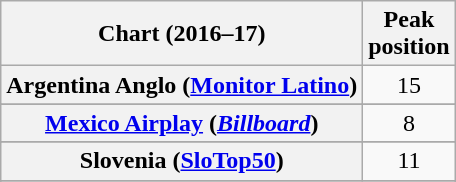<table class="wikitable sortable plainrowheaders" style="text-align:center">
<tr>
<th scope="col">Chart (2016–17)</th>
<th scope="col">Peak<br>position</th>
</tr>
<tr>
<th scope="row">Argentina Anglo (<a href='#'>Monitor Latino</a>) </th>
<td>15</td>
</tr>
<tr>
</tr>
<tr>
</tr>
<tr>
</tr>
<tr>
</tr>
<tr>
</tr>
<tr>
</tr>
<tr>
</tr>
<tr>
</tr>
<tr>
</tr>
<tr>
</tr>
<tr>
</tr>
<tr>
</tr>
<tr>
</tr>
<tr>
</tr>
<tr>
</tr>
<tr>
<th scope="row"><a href='#'>Mexico Airplay</a> (<em><a href='#'>Billboard</a></em>)</th>
<td>8</td>
</tr>
<tr>
</tr>
<tr>
</tr>
<tr>
</tr>
<tr>
</tr>
<tr>
</tr>
<tr>
</tr>
<tr>
</tr>
<tr>
</tr>
<tr>
<th scope="row">Slovenia (<a href='#'>SloTop50</a>)</th>
<td>11</td>
</tr>
<tr>
</tr>
<tr>
</tr>
<tr>
</tr>
<tr>
</tr>
<tr>
</tr>
<tr>
</tr>
</table>
